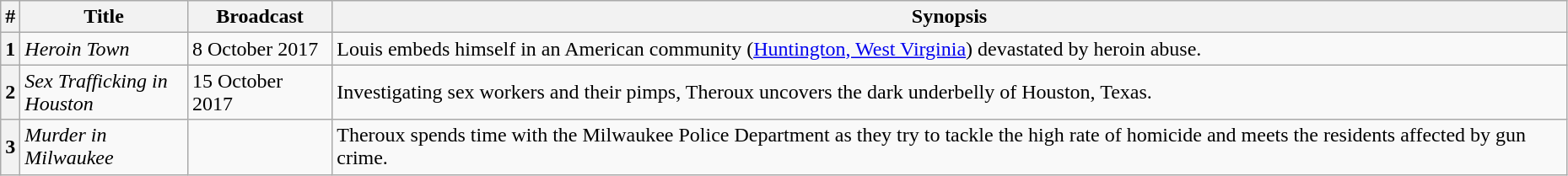<table class="wikitable" style="width:98%;">
<tr>
<th>#</th>
<th style="width:125px;">Title</th>
<th>Broadcast</th>
<th>Synopsis</th>
</tr>
<tr>
<th>1</th>
<td><em>Heroin Town</em></td>
<td>8 October 2017</td>
<td>Louis embeds himself in an American community (<a href='#'>Huntington, West Virginia</a>) devastated by heroin abuse.</td>
</tr>
<tr>
<th>2</th>
<td><em>Sex Trafficking in Houston</em></td>
<td>15 October 2017</td>
<td>Investigating sex workers and their pimps, Theroux uncovers the dark underbelly of Houston, Texas.</td>
</tr>
<tr>
<th>3</th>
<td><em>Murder in Milwaukee</em></td>
<td></td>
<td>Theroux spends time with the Milwaukee Police Department as they try to tackle the high rate of homicide and meets the residents affected by gun crime.</td>
</tr>
</table>
